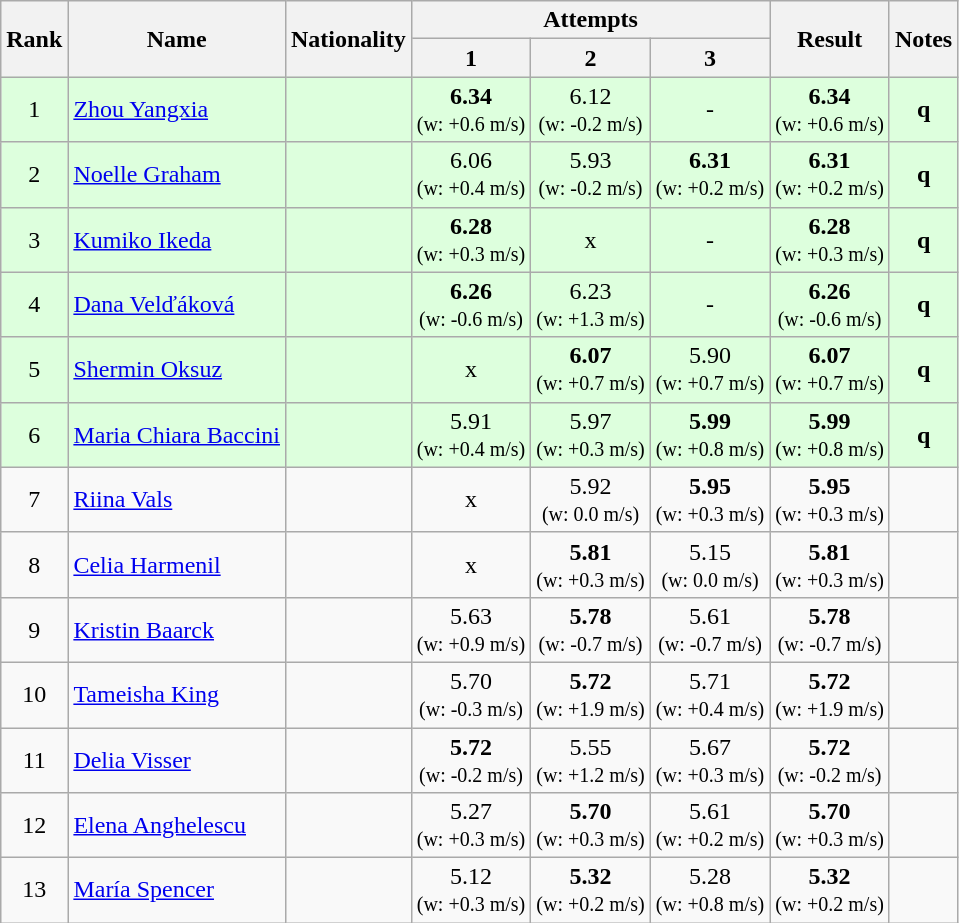<table class="wikitable sortable" style="text-align:center">
<tr>
<th rowspan=2>Rank</th>
<th rowspan=2>Name</th>
<th rowspan=2>Nationality</th>
<th colspan=3>Attempts</th>
<th rowspan=2>Result</th>
<th rowspan=2>Notes</th>
</tr>
<tr>
<th>1</th>
<th>2</th>
<th>3</th>
</tr>
<tr bgcolor=ddffdd>
<td>1</td>
<td align=left><a href='#'>Zhou Yangxia</a></td>
<td align=left></td>
<td><strong>6.34</strong><br><small>(w: +0.6 m/s)</small></td>
<td>6.12<br><small>(w: -0.2 m/s)</small></td>
<td>-</td>
<td><strong>6.34</strong> <br><small>(w: +0.6 m/s)</small></td>
<td><strong>q</strong></td>
</tr>
<tr bgcolor=ddffdd>
<td>2</td>
<td align=left><a href='#'>Noelle Graham</a></td>
<td align=left></td>
<td>6.06<br><small>(w: +0.4 m/s)</small></td>
<td>5.93<br><small>(w: -0.2 m/s)</small></td>
<td><strong>6.31</strong><br><small>(w: +0.2 m/s)</small></td>
<td><strong>6.31</strong> <br><small>(w: +0.2 m/s)</small></td>
<td><strong>q</strong></td>
</tr>
<tr bgcolor=ddffdd>
<td>3</td>
<td align=left><a href='#'>Kumiko Ikeda</a></td>
<td align=left></td>
<td><strong>6.28</strong><br><small>(w: +0.3 m/s)</small></td>
<td>x</td>
<td>-</td>
<td><strong>6.28</strong> <br><small>(w: +0.3 m/s)</small></td>
<td><strong>q</strong></td>
</tr>
<tr bgcolor=ddffdd>
<td>4</td>
<td align=left><a href='#'>Dana Velďáková</a></td>
<td align=left></td>
<td><strong>6.26</strong><br><small>(w: -0.6 m/s)</small></td>
<td>6.23<br><small>(w: +1.3 m/s)</small></td>
<td>-</td>
<td><strong>6.26</strong> <br><small>(w: -0.6 m/s)</small></td>
<td><strong>q</strong></td>
</tr>
<tr bgcolor=ddffdd>
<td>5</td>
<td align=left><a href='#'>Shermin Oksuz</a></td>
<td align=left></td>
<td>x</td>
<td><strong>6.07</strong><br><small>(w: +0.7 m/s)</small></td>
<td>5.90<br><small>(w: +0.7 m/s)</small></td>
<td><strong>6.07</strong> <br><small>(w: +0.7 m/s)</small></td>
<td><strong>q</strong></td>
</tr>
<tr bgcolor=ddffdd>
<td>6</td>
<td align=left><a href='#'>Maria Chiara Baccini</a></td>
<td align=left></td>
<td>5.91<br><small>(w: +0.4 m/s)</small></td>
<td>5.97<br><small>(w: +0.3 m/s)</small></td>
<td><strong>5.99</strong><br><small>(w: +0.8 m/s)</small></td>
<td><strong>5.99</strong> <br><small>(w: +0.8 m/s)</small></td>
<td><strong>q</strong></td>
</tr>
<tr>
<td>7</td>
<td align=left><a href='#'>Riina Vals</a></td>
<td align=left></td>
<td>x</td>
<td>5.92<br><small>(w: 0.0 m/s)</small></td>
<td><strong>5.95</strong><br><small>(w: +0.3 m/s)</small></td>
<td><strong>5.95</strong> <br><small>(w: +0.3 m/s)</small></td>
<td></td>
</tr>
<tr>
<td>8</td>
<td align=left><a href='#'>Celia Harmenil</a></td>
<td align=left></td>
<td>x</td>
<td><strong>5.81</strong><br><small>(w: +0.3 m/s)</small></td>
<td>5.15<br><small>(w: 0.0 m/s)</small></td>
<td><strong>5.81</strong> <br><small>(w: +0.3 m/s)</small></td>
<td></td>
</tr>
<tr>
<td>9</td>
<td align=left><a href='#'>Kristin Baarck</a></td>
<td align=left></td>
<td>5.63<br><small>(w: +0.9 m/s)</small></td>
<td><strong>5.78</strong><br><small>(w: -0.7 m/s)</small></td>
<td>5.61<br><small>(w: -0.7 m/s)</small></td>
<td><strong>5.78</strong> <br><small>(w: -0.7 m/s)</small></td>
<td></td>
</tr>
<tr>
<td>10</td>
<td align=left><a href='#'>Tameisha King</a></td>
<td align=left></td>
<td>5.70<br><small>(w: -0.3 m/s)</small></td>
<td><strong>5.72</strong><br><small>(w: +1.9 m/s)</small></td>
<td>5.71<br><small>(w: +0.4 m/s)</small></td>
<td><strong>5.72</strong> <br><small>(w: +1.9 m/s)</small></td>
<td></td>
</tr>
<tr>
<td>11</td>
<td align=left><a href='#'>Delia Visser</a></td>
<td align=left></td>
<td><strong>5.72</strong><br><small>(w: -0.2 m/s)</small></td>
<td>5.55<br><small>(w: +1.2 m/s)</small></td>
<td>5.67<br><small>(w: +0.3 m/s)</small></td>
<td><strong>5.72</strong> <br><small>(w: -0.2 m/s)</small></td>
<td></td>
</tr>
<tr>
<td>12</td>
<td align=left><a href='#'>Elena Anghelescu</a></td>
<td align=left></td>
<td>5.27<br><small>(w: +0.3 m/s)</small></td>
<td><strong>5.70</strong><br><small>(w: +0.3 m/s)</small></td>
<td>5.61<br><small>(w: +0.2 m/s)</small></td>
<td><strong>5.70</strong> <br><small>(w: +0.3 m/s)</small></td>
<td></td>
</tr>
<tr>
<td>13</td>
<td align=left><a href='#'>María Spencer</a></td>
<td align=left></td>
<td>5.12<br><small>(w: +0.3 m/s)</small></td>
<td><strong>5.32</strong><br><small>(w: +0.2 m/s)</small></td>
<td>5.28<br><small>(w: +0.8 m/s)</small></td>
<td><strong>5.32</strong> <br><small>(w: +0.2 m/s)</small></td>
<td></td>
</tr>
</table>
